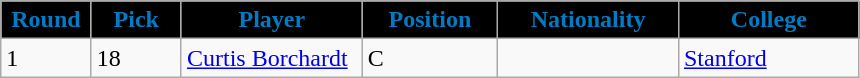<table class="wikitable sortable sortable">
<tr>
<th style="background:#000000; color:#007CC5"  width="10%">Round</th>
<th style="background:#000000; color:#007CC5"  width="10%">Pick</th>
<th style="background:#000000; color:#007CC5"  width="20%">Player</th>
<th style="background:#000000; color:#007CC5"  width="15%">Position</th>
<th style="background:#000000; color:#007CC5"  width="20%">Nationality</th>
<th style="background:#000000; color:#007CC5"  width="20%">College</th>
</tr>
<tr>
<td>1</td>
<td>18</td>
<td><a href='#'>Curtis Borchardt</a></td>
<td>C</td>
<td></td>
<td><a href='#'>Stanford</a></td>
</tr>
</table>
